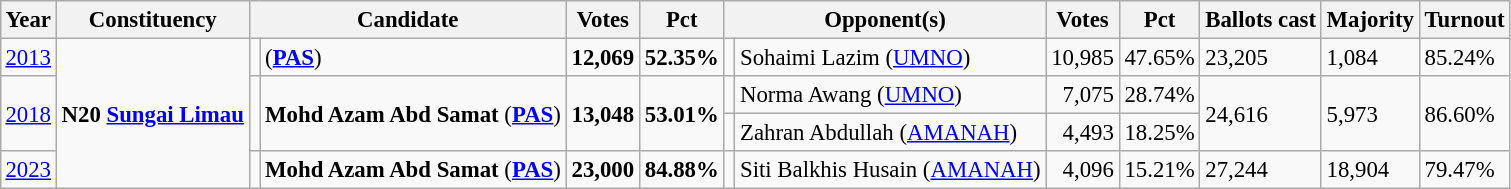<table class="wikitable" style="margin:0.5em ; font-size:95%">
<tr>
<th>Year</th>
<th>Constituency</th>
<th colspan=2>Candidate</th>
<th>Votes</th>
<th>Pct</th>
<th colspan=2>Opponent(s)</th>
<th>Votes</th>
<th>Pct</th>
<th>Ballots cast</th>
<th>Majority</th>
<th>Turnout</th>
</tr>
<tr>
<td><a href='#'>2013</a></td>
<td rowspan=4><strong>N20 <a href='#'>Sungai Limau</a></strong></td>
<td></td>
<td> (<a href='#'><strong>PAS</strong></a>)</td>
<td align=right><strong>12,069</strong></td>
<td><strong>52.35%</strong></td>
<td></td>
<td>Sohaimi Lazim (<a href='#'>UMNO</a>)</td>
<td align=right>10,985</td>
<td>47.65%</td>
<td>23,205</td>
<td>1,084</td>
<td>85.24%</td>
</tr>
<tr>
<td rowspan=2><a href='#'>2018</a></td>
<td rowspan=2 ></td>
<td rowspan=2><strong>Mohd Azam Abd Samat</strong> (<a href='#'><strong>PAS</strong></a>)</td>
<td rowspan=2 align=right><strong>13,048</strong></td>
<td rowspan=2><strong>53.01%</strong></td>
<td></td>
<td>Norma Awang (<a href='#'>UMNO</a>)</td>
<td align=right>7,075</td>
<td>28.74%</td>
<td rowspan=2>24,616</td>
<td rowspan=2>5,973</td>
<td rowspan=2>86.60%</td>
</tr>
<tr>
<td></td>
<td>Zahran Abdullah (<a href='#'>AMANAH</a>)</td>
<td align=right>4,493</td>
<td>18.25%</td>
</tr>
<tr>
<td><a href='#'>2023</a></td>
<td bgcolor=></td>
<td><strong>Mohd Azam Abd Samat</strong> (<a href='#'><strong>PAS</strong></a>)</td>
<td align=right><strong>23,000</strong></td>
<td><strong>84.88%</strong></td>
<td></td>
<td>Siti Balkhis Husain (<a href='#'>AMANAH</a>)</td>
<td align=right>4,096</td>
<td>15.21%</td>
<td>27,244</td>
<td>18,904</td>
<td>79.47%</td>
</tr>
</table>
